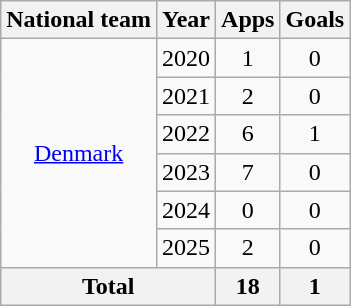<table class="wikitable" style="text-align:center">
<tr>
<th>National team</th>
<th>Year</th>
<th>Apps</th>
<th>Goals</th>
</tr>
<tr>
<td rowspan="6"><a href='#'>Denmark</a></td>
<td>2020</td>
<td>1</td>
<td>0</td>
</tr>
<tr>
<td>2021</td>
<td>2</td>
<td>0</td>
</tr>
<tr>
<td>2022</td>
<td>6</td>
<td>1</td>
</tr>
<tr>
<td>2023</td>
<td>7</td>
<td>0</td>
</tr>
<tr>
<td>2024</td>
<td>0</td>
<td>0</td>
</tr>
<tr>
<td>2025</td>
<td>2</td>
<td>0</td>
</tr>
<tr>
<th colspan="2">Total</th>
<th>18</th>
<th>1</th>
</tr>
</table>
